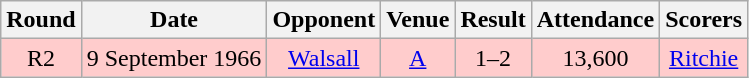<table class="wikitable" style="font-size:100%; text-align:center">
<tr>
<th>Round</th>
<th>Date</th>
<th>Opponent</th>
<th>Venue</th>
<th>Result</th>
<th>Attendance</th>
<th>Scorers</th>
</tr>
<tr style="background-color: #FFCCCC;">
<td>R2</td>
<td>9 September 1966</td>
<td><a href='#'>Walsall</a></td>
<td><a href='#'>A</a></td>
<td>1–2</td>
<td>13,600</td>
<td><a href='#'>Ritchie</a></td>
</tr>
</table>
